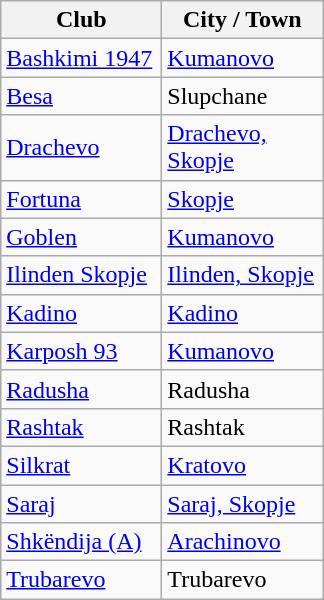<table class="wikitable sortable">
<tr>
<th width="100px">Club</th>
<th width="100px">City / Town</th>
</tr>
<tr>
<td><a href='#'>Bashkimi 1947</a></td>
<td><a href='#'>Kumanovo</a></td>
</tr>
<tr>
<td><a href='#'>Besa</a></td>
<td>Slupchane</td>
</tr>
<tr>
<td><a href='#'>Drachevo</a></td>
<td><a href='#'>Drachevo, Skopje</a></td>
</tr>
<tr>
<td><a href='#'>Fortuna</a></td>
<td><a href='#'>Skopje</a></td>
</tr>
<tr>
<td><a href='#'>Goblen</a></td>
<td><a href='#'>Kumanovo</a></td>
</tr>
<tr>
<td><a href='#'>Ilinden Skopje</a></td>
<td><a href='#'>Ilinden, Skopje</a></td>
</tr>
<tr>
<td><a href='#'>Kadino</a></td>
<td><a href='#'>Kadino</a></td>
</tr>
<tr>
<td><a href='#'>Karposh 93</a></td>
<td><a href='#'>Kumanovo</a></td>
</tr>
<tr>
<td><a href='#'>Radusha</a></td>
<td>Radusha</td>
</tr>
<tr>
<td><a href='#'>Rashtak</a></td>
<td>Rashtak</td>
</tr>
<tr>
<td><a href='#'>Silkrat</a></td>
<td><a href='#'>Kratovo</a></td>
</tr>
<tr>
<td><a href='#'>Saraj</a></td>
<td><a href='#'>Saraj, Skopje</a></td>
</tr>
<tr>
<td><a href='#'>Shkëndija (A)</a></td>
<td><a href='#'>Arachinovo</a></td>
</tr>
<tr>
<td><a href='#'>Trubarevo</a></td>
<td>Trubarevo</td>
</tr>
</table>
